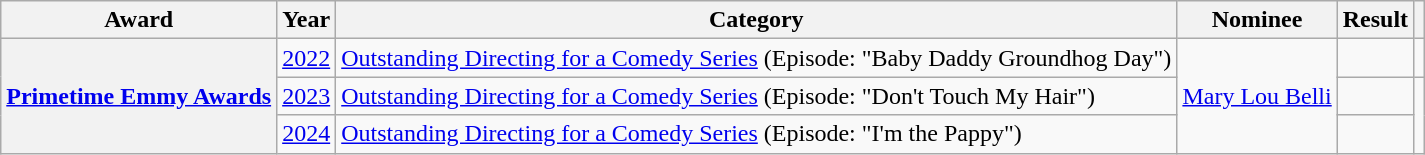<table class="wikitable plainrowheaders">
<tr>
<th scope="col">Award</th>
<th scope="col">Year</th>
<th scope="col">Category</th>
<th scope="col">Nominee</th>
<th scope="col">Result</th>
<th scope="col" class="unsortable"></th>
</tr>
<tr>
<th scope="row" rowspan="3"><a href='#'>Primetime Emmy Awards</a></th>
<td><a href='#'>2022</a></td>
<td><a href='#'>Outstanding Directing for a Comedy Series</a> (Episode: "Baby Daddy Groundhog Day")</td>
<td rowspan="3"><a href='#'>Mary Lou Belli</a></td>
<td></td>
<td></td>
</tr>
<tr>
<td><a href='#'>2023</a></td>
<td><a href='#'>Outstanding Directing for a Comedy Series</a> (Episode: "Don't Touch My Hair")</td>
<td></td>
<td rowspan="3"></td>
</tr>
<tr>
<td><a href='#'>2024</a></td>
<td><a href='#'>Outstanding Directing for a Comedy Series</a> (Episode: "I'm the Pappy")</td>
<td></td>
</tr>
</table>
